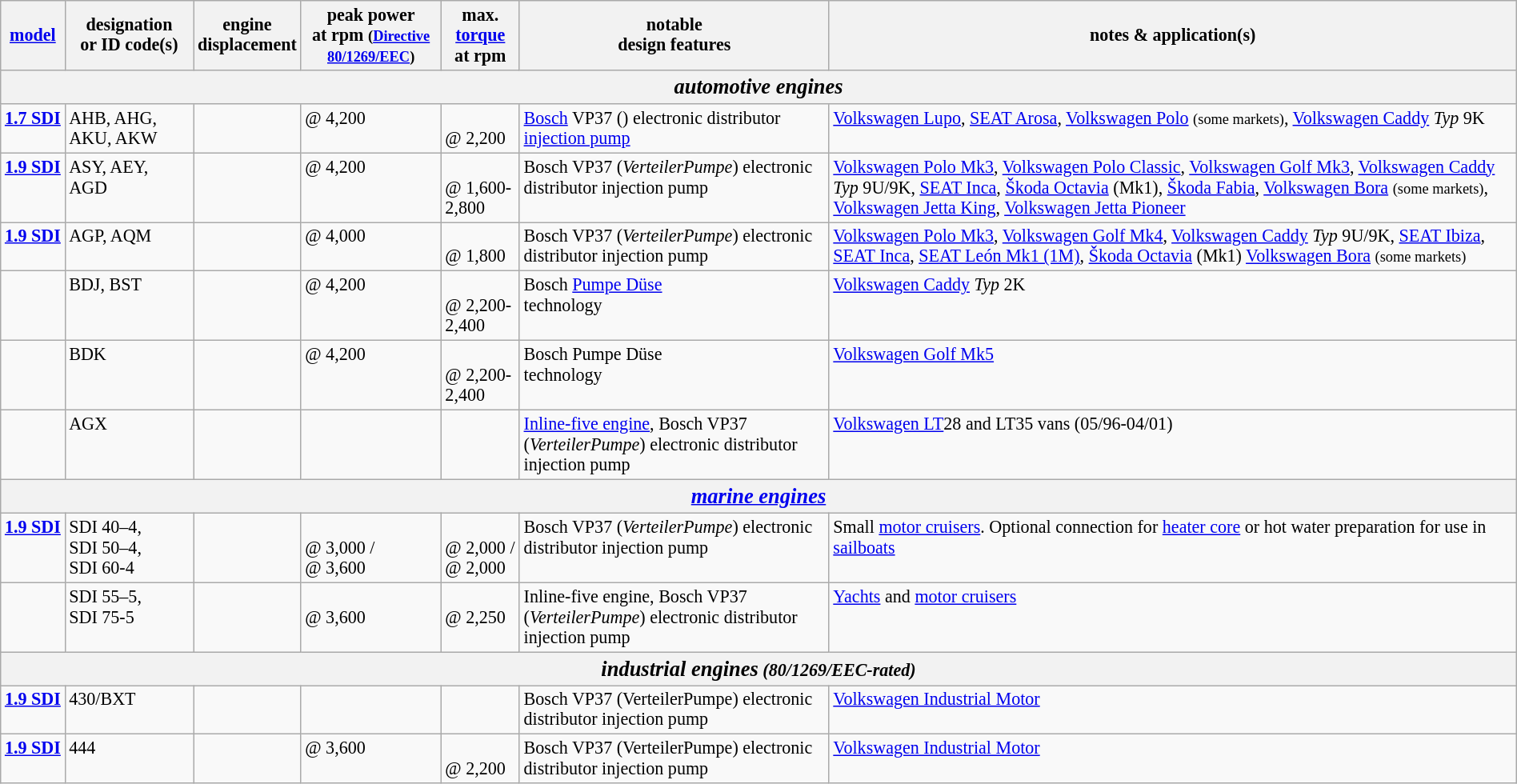<table class="wikitable" style="font-size: 92%" width=100%>
<tr>
<th><a href='#'>model</a></th>
<th>designation<br>or ID code(s)</th>
<th>engine<br>displacement</th>
<th>peak power<br>at rpm <small>(<a href='#'>Directive 80/1269/EEC</a>)</small></th>
<th>max. <a href='#'>torque</a><br>at rpm</th>
<th>notable<br>design features</th>
<th>notes & application(s)</th>
</tr>
<tr>
<th colspan=7><big><em>automotive engines</em></big></th>
</tr>
<tr valign="top">
<td><strong><a href='#'>1.7 SDI</a></strong></td>
<td>AHB, AHG, AKU, AKW</td>
<td></td>
<td> @ 4,200</td>
<td><br>@ 2,200</td>
<td><a href='#'>Bosch</a> VP37 () electronic distributor <a href='#'>injection pump</a></td>
<td><a href='#'>Volkswagen Lupo</a>, <a href='#'>SEAT Arosa</a>, <a href='#'>Volkswagen Polo</a> <small>(some markets)</small>, <a href='#'>Volkswagen Caddy</a> <em>Typ</em> 9K</td>
</tr>
<tr valign="top">
<td><strong><a href='#'>1.9 SDI</a></strong></td>
<td>ASY, AEY, AGD</td>
<td></td>
<td> @ 4,200</td>
<td><br>@ 1,600-2,800</td>
<td>Bosch VP37 (<em>VerteilerPumpe</em>) electronic distributor injection pump</td>
<td><a href='#'>Volkswagen Polo Mk3</a>, <a href='#'>Volkswagen Polo Classic</a>, <a href='#'>Volkswagen Golf Mk3</a>, <a href='#'>Volkswagen Caddy</a> <em>Typ</em> 9U/9K, <a href='#'>SEAT Inca</a>, <a href='#'>Škoda Octavia</a> (Mk1), <a href='#'>Škoda Fabia</a>, <a href='#'>Volkswagen Bora</a> <small>(some markets)</small>, <a href='#'>Volkswagen Jetta King</a>, <a href='#'>Volkswagen Jetta Pioneer</a></td>
</tr>
<tr valign="top">
<td><strong><a href='#'>1.9 SDI</a></strong></td>
<td>AGP, AQM</td>
<td></td>
<td> @ 4,000</td>
<td><br>@ 1,800</td>
<td>Bosch VP37 (<em>VerteilerPumpe</em>) electronic distributor injection pump</td>
<td><a href='#'>Volkswagen Polo Mk3</a>, <a href='#'>Volkswagen Golf Mk4</a>, <a href='#'>Volkswagen Caddy</a> <em>Typ</em> 9U/9K, <a href='#'>SEAT Ibiza</a>, <a href='#'>SEAT Inca</a>, <a href='#'>SEAT León Mk1 (1M)</a>, <a href='#'>Škoda Octavia</a> (Mk1) <a href='#'>Volkswagen Bora</a> <small>(some markets)</small></td>
</tr>
<tr valign="top">
<td><strong></strong></td>
<td>BDJ, BST</td>
<td></td>
<td> @ 4,200</td>
<td><br>@ 2,200-2,400</td>
<td>Bosch <a href='#'>Pumpe Düse</a><br>technology</td>
<td><a href='#'>Volkswagen Caddy</a> <em>Typ</em> 2K</td>
</tr>
<tr valign="top">
<td><strong></strong></td>
<td>BDK</td>
<td></td>
<td> @ 4,200</td>
<td><br>@ 2,200-2,400</td>
<td>Bosch Pumpe Düse<br>technology</td>
<td><a href='#'>Volkswagen Golf Mk5</a></td>
</tr>
<tr valign="top">
<td><strong></strong></td>
<td>AGX</td>
<td></td>
<td></td>
<td></td>
<td><a href='#'>Inline-five engine</a>, Bosch VP37 (<em>VerteilerPumpe</em>) electronic distributor injection pump</td>
<td><a href='#'>Volkswagen LT</a>28 and LT35 vans (05/96-04/01)</td>
</tr>
<tr>
<th colspan=7><big><strong><em><a href='#'>marine engines</a></em></strong></big></th>
</tr>
<tr valign="top">
<td><strong><a href='#'>1.9 SDI</a></strong><br></td>
<td>SDI 40–4,<br>SDI 50–4,<br>SDI 60-4</td>
<td></td>
<td><br> @ 3,000 /<br> @ 3,600</td>
<td><br> @ 2,000 /<br> @ 2,000</td>
<td>Bosch VP37 (<em>VerteilerPumpe</em>) electronic distributor injection pump</td>
<td>Small <a href='#'>motor cruisers</a>.  Optional connection for <a href='#'>heater core</a> or hot water preparation for use in <a href='#'>sailboats</a></td>
</tr>
<tr valign="top">
<td><strong></strong><br></td>
<td>SDI 55–5,<br>SDI 75-5</td>
<td></td>
<td><br> @ 3,600</td>
<td><br>@ 2,250</td>
<td>Inline-five engine, Bosch VP37 (<em>VerteilerPumpe</em>) electronic distributor injection pump</td>
<td><a href='#'>Yachts</a> and <a href='#'>motor cruisers</a></td>
</tr>
<tr>
<th colspan=7><em><big>industrial engines</big> (80/1269/EEC-rated)</em></th>
</tr>
<tr valign="top">
<td><strong><a href='#'>1.9 SDI</a></strong><br></td>
<td>430/BXT</td>
<td></td>
<td></td>
<td></td>
<td>Bosch VP37 (VerteilerPumpe) electronic distributor injection pump</td>
<td><a href='#'>Volkswagen Industrial Motor</a></td>
</tr>
<tr valign="top">
<td><strong><a href='#'>1.9 SDI</a></strong><br></td>
<td>444</td>
<td></td>
<td> @ 3,600</td>
<td><br>@ 2,200</td>
<td>Bosch VP37 (VerteilerPumpe) electronic distributor injection pump</td>
<td><a href='#'>Volkswagen Industrial Motor</a></td>
</tr>
</table>
